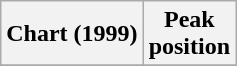<table class="wikitable plainrowheaders" style="text-align:center">
<tr>
<th scope="col">Chart (1999)</th>
<th scope="col">Peak<br>position</th>
</tr>
<tr>
</tr>
</table>
